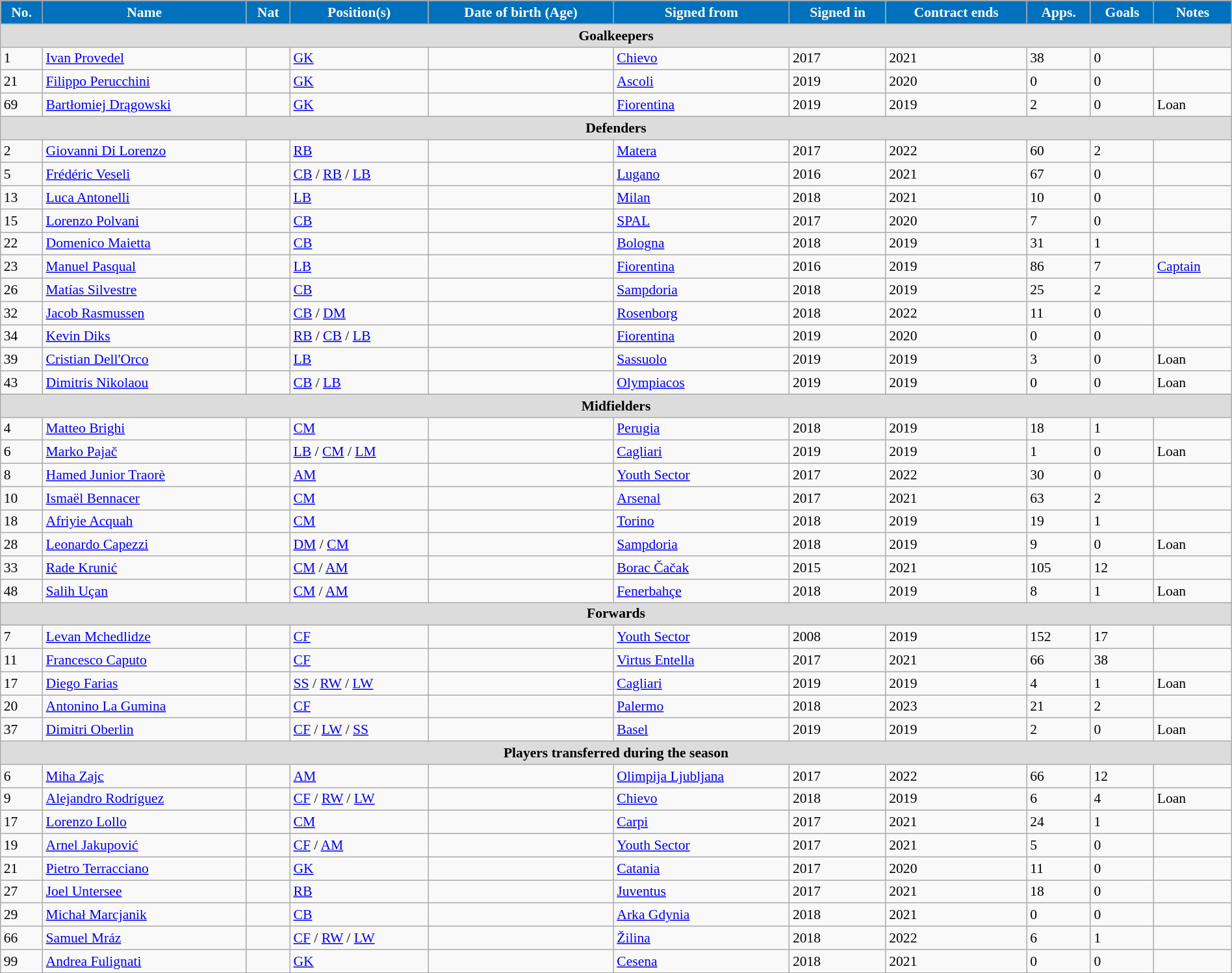<table class="wikitable" style="text-align:left; font-size:90%; width:100%;">
<tr>
<th style="background:#0071BC; color:white; text-align:center;">No.</th>
<th style="background:#0071BC; color:white; text-align:center;">Name</th>
<th style="background:#0071BC; color:white; text-align:center;">Nat</th>
<th style="background:#0071BC; color:white; text-align:center;">Position(s)</th>
<th style="background:#0071BC; color:white; text-align:center;">Date of birth (Age)</th>
<th style="background:#0071BC; color:white; text-align:center;">Signed from</th>
<th style="background:#0071BC; color:white; text-align:center;">Signed in</th>
<th style="background:#0071BC; color:white; text-align:center;">Contract ends</th>
<th style="background:#0071BC; color:white; text-align:center;">Apps.</th>
<th style="background:#0071BC; color:white; text-align:center;">Goals</th>
<th style="background:#0071BC; color:white; text-align:center;">Notes</th>
</tr>
<tr>
<th colspan=11 style="background:#DCDCDC; text-align:center;">Goalkeepers</th>
</tr>
<tr>
<td>1</td>
<td><a href='#'>Ivan Provedel</a></td>
<td></td>
<td><a href='#'>GK</a></td>
<td></td>
<td> <a href='#'>Chievo</a></td>
<td>2017</td>
<td>2021</td>
<td>38</td>
<td>0</td>
<td></td>
</tr>
<tr>
<td>21</td>
<td><a href='#'>Filippo Perucchini</a></td>
<td></td>
<td><a href='#'>GK</a></td>
<td></td>
<td> <a href='#'>Ascoli</a></td>
<td>2019</td>
<td>2020</td>
<td>0</td>
<td>0</td>
<td></td>
</tr>
<tr>
<td>69</td>
<td><a href='#'>Bartłomiej Drągowski</a></td>
<td></td>
<td><a href='#'>GK</a></td>
<td></td>
<td> <a href='#'>Fiorentina</a></td>
<td>2019</td>
<td>2019</td>
<td>2</td>
<td>0</td>
<td>Loan</td>
</tr>
<tr>
<th colspan=11 style="background:#DCDCDC; text-align:center;">Defenders</th>
</tr>
<tr>
<td>2</td>
<td><a href='#'>Giovanni Di Lorenzo</a></td>
<td></td>
<td><a href='#'>RB</a></td>
<td></td>
<td> <a href='#'>Matera</a></td>
<td>2017</td>
<td>2022</td>
<td>60</td>
<td>2</td>
<td></td>
</tr>
<tr>
<td>5</td>
<td><a href='#'>Frédéric Veseli</a></td>
<td></td>
<td><a href='#'>CB</a> / <a href='#'>RB</a> / <a href='#'>LB</a></td>
<td></td>
<td> <a href='#'>Lugano</a></td>
<td>2016</td>
<td>2021</td>
<td>67</td>
<td>0</td>
<td></td>
</tr>
<tr>
<td>13</td>
<td><a href='#'>Luca Antonelli</a></td>
<td></td>
<td><a href='#'>LB</a></td>
<td></td>
<td> <a href='#'>Milan</a></td>
<td>2018</td>
<td>2021</td>
<td>10</td>
<td>0</td>
<td></td>
</tr>
<tr>
<td>15</td>
<td><a href='#'>Lorenzo Polvani</a></td>
<td></td>
<td><a href='#'>CB</a></td>
<td></td>
<td> <a href='#'>SPAL</a></td>
<td>2017</td>
<td>2020</td>
<td>7</td>
<td>0</td>
<td></td>
</tr>
<tr>
<td>22</td>
<td><a href='#'>Domenico Maietta</a></td>
<td></td>
<td><a href='#'>CB</a></td>
<td></td>
<td> <a href='#'>Bologna</a></td>
<td>2018</td>
<td>2019</td>
<td>31</td>
<td>1</td>
<td></td>
</tr>
<tr>
<td>23</td>
<td><a href='#'>Manuel Pasqual</a></td>
<td></td>
<td><a href='#'>LB</a></td>
<td></td>
<td> <a href='#'>Fiorentina</a></td>
<td>2016</td>
<td>2019</td>
<td>86</td>
<td>7</td>
<td><a href='#'>Captain</a></td>
</tr>
<tr>
<td>26</td>
<td><a href='#'>Matías Silvestre</a></td>
<td></td>
<td><a href='#'>CB</a></td>
<td></td>
<td> <a href='#'>Sampdoria</a></td>
<td>2018</td>
<td>2019</td>
<td>25</td>
<td>2</td>
<td></td>
</tr>
<tr>
<td>32</td>
<td><a href='#'>Jacob Rasmussen</a></td>
<td></td>
<td><a href='#'>CB</a> / <a href='#'>DM</a></td>
<td></td>
<td> <a href='#'>Rosenborg</a></td>
<td>2018</td>
<td>2022</td>
<td>11</td>
<td>0</td>
<td></td>
</tr>
<tr>
<td>34</td>
<td><a href='#'>Kevin Diks</a></td>
<td></td>
<td><a href='#'>RB</a> / <a href='#'>CB</a> / <a href='#'>LB</a></td>
<td></td>
<td> <a href='#'>Fiorentina</a></td>
<td>2019</td>
<td>2020</td>
<td>0</td>
<td>0</td>
<td></td>
</tr>
<tr>
<td>39</td>
<td><a href='#'>Cristian Dell'Orco</a></td>
<td></td>
<td><a href='#'>LB</a></td>
<td></td>
<td> <a href='#'>Sassuolo</a></td>
<td>2019</td>
<td>2019</td>
<td>3</td>
<td>0</td>
<td>Loan</td>
</tr>
<tr>
<td>43</td>
<td><a href='#'>Dimitris Nikolaou</a></td>
<td></td>
<td><a href='#'>CB</a> / <a href='#'>LB</a></td>
<td></td>
<td> <a href='#'>Olympiacos</a></td>
<td>2019</td>
<td>2019</td>
<td>0</td>
<td>0</td>
<td>Loan</td>
</tr>
<tr>
<th colspan=11 style="background:#DCDCDC; text-align:center;">Midfielders</th>
</tr>
<tr>
<td>4</td>
<td><a href='#'>Matteo Brighi</a></td>
<td></td>
<td><a href='#'>CM</a></td>
<td></td>
<td> <a href='#'>Perugia</a></td>
<td>2018</td>
<td>2019</td>
<td>18</td>
<td>1</td>
<td></td>
</tr>
<tr>
<td>6</td>
<td><a href='#'>Marko Pajač</a></td>
<td></td>
<td><a href='#'>LB</a> / <a href='#'>CM</a> / <a href='#'>LM</a></td>
<td></td>
<td> <a href='#'>Cagliari</a></td>
<td>2019</td>
<td>2019</td>
<td>1</td>
<td>0</td>
<td>Loan</td>
</tr>
<tr>
<td>8</td>
<td><a href='#'>Hamed Junior Traorè</a></td>
<td></td>
<td><a href='#'>AM</a></td>
<td></td>
<td> <a href='#'>Youth Sector</a></td>
<td>2017</td>
<td>2022</td>
<td>30</td>
<td>0</td>
<td></td>
</tr>
<tr>
<td>10</td>
<td><a href='#'>Ismaël Bennacer</a></td>
<td></td>
<td><a href='#'>CM</a></td>
<td></td>
<td> <a href='#'>Arsenal</a></td>
<td>2017</td>
<td>2021</td>
<td>63</td>
<td>2</td>
<td></td>
</tr>
<tr>
<td>18</td>
<td><a href='#'>Afriyie Acquah</a></td>
<td></td>
<td><a href='#'>CM</a></td>
<td></td>
<td> <a href='#'>Torino</a></td>
<td>2018</td>
<td>2019</td>
<td>19</td>
<td>1</td>
<td></td>
</tr>
<tr>
<td>28</td>
<td><a href='#'>Leonardo Capezzi</a></td>
<td></td>
<td><a href='#'>DM</a> / <a href='#'>CM</a></td>
<td></td>
<td> <a href='#'>Sampdoria</a></td>
<td>2018</td>
<td>2019</td>
<td>9</td>
<td>0</td>
<td>Loan</td>
</tr>
<tr>
<td>33</td>
<td><a href='#'>Rade Krunić</a></td>
<td></td>
<td><a href='#'>CM</a> / <a href='#'>AM</a></td>
<td></td>
<td> <a href='#'>Borac Čačak</a></td>
<td>2015</td>
<td>2021</td>
<td>105</td>
<td>12</td>
<td></td>
</tr>
<tr>
<td>48</td>
<td><a href='#'>Salih Uçan</a></td>
<td></td>
<td><a href='#'>CM</a> / <a href='#'>AM</a></td>
<td></td>
<td> <a href='#'>Fenerbahçe</a></td>
<td>2018</td>
<td>2019</td>
<td>8</td>
<td>1</td>
<td>Loan</td>
</tr>
<tr>
<th colspan=11 style="background:#DCDCDC; text-align:center;">Forwards</th>
</tr>
<tr>
<td>7</td>
<td><a href='#'>Levan Mchedlidze</a></td>
<td></td>
<td><a href='#'>CF</a></td>
<td></td>
<td> <a href='#'>Youth Sector</a></td>
<td>2008</td>
<td>2019</td>
<td>152</td>
<td>17</td>
<td></td>
</tr>
<tr>
<td>11</td>
<td><a href='#'>Francesco Caputo</a></td>
<td></td>
<td><a href='#'>CF</a></td>
<td></td>
<td> <a href='#'>Virtus Entella</a></td>
<td>2017</td>
<td>2021</td>
<td>66</td>
<td>38</td>
<td></td>
</tr>
<tr>
<td>17</td>
<td><a href='#'>Diego Farias</a></td>
<td></td>
<td><a href='#'>SS</a> / <a href='#'>RW</a> / <a href='#'>LW</a></td>
<td></td>
<td> <a href='#'>Cagliari</a></td>
<td>2019</td>
<td>2019</td>
<td>4</td>
<td>1</td>
<td>Loan</td>
</tr>
<tr>
<td>20</td>
<td><a href='#'>Antonino La Gumina</a></td>
<td></td>
<td><a href='#'>CF</a></td>
<td></td>
<td> <a href='#'>Palermo</a></td>
<td>2018</td>
<td>2023</td>
<td>21</td>
<td>2</td>
<td></td>
</tr>
<tr>
<td>37</td>
<td><a href='#'>Dimitri Oberlin</a></td>
<td></td>
<td><a href='#'>CF</a> / <a href='#'>LW</a> / <a href='#'>SS</a></td>
<td></td>
<td> <a href='#'>Basel</a></td>
<td>2019</td>
<td>2019</td>
<td>2</td>
<td>0</td>
<td>Loan</td>
</tr>
<tr>
<th colspan=11 style="background:#DCDCDC; text-align:center;">Players transferred during the season</th>
</tr>
<tr>
<td>6</td>
<td><a href='#'>Miha Zajc</a></td>
<td></td>
<td><a href='#'>AM</a></td>
<td></td>
<td> <a href='#'>Olimpija Ljubljana</a></td>
<td>2017</td>
<td>2022</td>
<td>66</td>
<td>12</td>
<td></td>
</tr>
<tr>
<td>9</td>
<td><a href='#'>Alejandro Rodríguez</a></td>
<td></td>
<td><a href='#'>CF</a> / <a href='#'>RW</a> / <a href='#'>LW</a></td>
<td></td>
<td> <a href='#'>Chievo</a></td>
<td>2018</td>
<td>2019</td>
<td>6</td>
<td>4</td>
<td>Loan</td>
</tr>
<tr>
<td>17</td>
<td><a href='#'>Lorenzo Lollo</a></td>
<td></td>
<td><a href='#'>CM</a></td>
<td></td>
<td> <a href='#'>Carpi</a></td>
<td>2017</td>
<td>2021</td>
<td>24</td>
<td>1</td>
<td></td>
</tr>
<tr>
<td>19</td>
<td><a href='#'>Arnel Jakupović</a></td>
<td></td>
<td><a href='#'>CF</a> / <a href='#'>AM</a></td>
<td></td>
<td> <a href='#'>Youth Sector</a></td>
<td>2017</td>
<td>2021</td>
<td>5</td>
<td>0</td>
<td></td>
</tr>
<tr>
<td>21</td>
<td><a href='#'>Pietro Terracciano</a></td>
<td></td>
<td><a href='#'>GK</a></td>
<td></td>
<td> <a href='#'>Catania</a></td>
<td>2017</td>
<td>2020</td>
<td>11</td>
<td>0</td>
<td></td>
</tr>
<tr>
<td>27</td>
<td><a href='#'>Joel Untersee</a></td>
<td></td>
<td><a href='#'>RB</a></td>
<td></td>
<td> <a href='#'>Juventus</a></td>
<td>2017</td>
<td>2021</td>
<td>18</td>
<td>0</td>
<td></td>
</tr>
<tr>
<td>29</td>
<td><a href='#'>Michał Marcjanik</a></td>
<td></td>
<td><a href='#'>CB</a></td>
<td></td>
<td> <a href='#'>Arka Gdynia</a></td>
<td>2018</td>
<td>2021</td>
<td>0</td>
<td>0</td>
<td></td>
</tr>
<tr>
<td>66</td>
<td><a href='#'>Samuel Mráz</a></td>
<td></td>
<td><a href='#'>CF</a> / <a href='#'>RW</a> / <a href='#'>LW</a></td>
<td></td>
<td> <a href='#'>Žilina</a></td>
<td>2018</td>
<td>2022</td>
<td>6</td>
<td>1</td>
<td></td>
</tr>
<tr>
<td>99</td>
<td><a href='#'>Andrea Fulignati</a></td>
<td></td>
<td><a href='#'>GK</a></td>
<td></td>
<td> <a href='#'>Cesena</a></td>
<td>2018</td>
<td>2021</td>
<td>0</td>
<td>0</td>
<td></td>
</tr>
</table>
